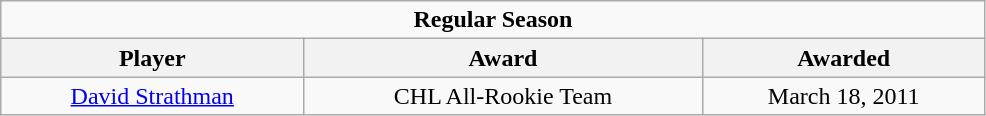<table class="wikitable" width="52%" style="text-align:center">
<tr>
<td colspan="10" align="center"><strong>Regular Season</strong></td>
</tr>
<tr>
<th>Player</th>
<th>Award</th>
<th>Awarded</th>
</tr>
<tr>
<td><a href='#'>David Strathman</a></td>
<td>CHL All-Rookie Team</td>
<td>March 18, 2011</td>
</tr>
</table>
